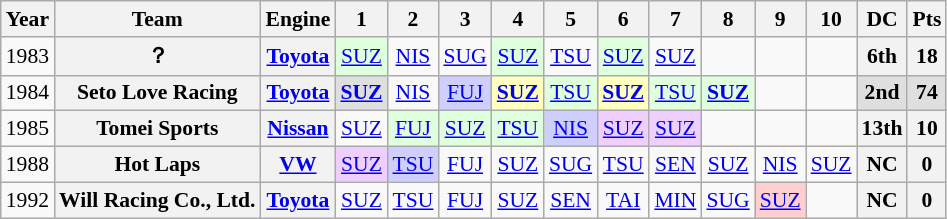<table class="wikitable" style="text-align:center; font-size:90%">
<tr>
<th>Year</th>
<th>Team</th>
<th>Engine</th>
<th>1</th>
<th>2</th>
<th>3</th>
<th>4</th>
<th>5</th>
<th>6</th>
<th>7</th>
<th>8</th>
<th>9</th>
<th>10</th>
<th>DC</th>
<th>Pts</th>
</tr>
<tr>
<td>1983</td>
<th>？</th>
<th><a href='#'>Toyota</a></th>
<td style="background:#DFFFDF;"><a href='#'>SUZ</a><br></td>
<td><a href='#'>NIS</a></td>
<td><a href='#'>SUG</a></td>
<td style="background:#DFFFDF;"><a href='#'>SUZ</a><br></td>
<td><a href='#'>TSU</a></td>
<td style="background:#DFFFDF;"><a href='#'>SUZ</a><br></td>
<td><a href='#'>SUZ</a></td>
<td></td>
<td></td>
<td></td>
<th>6th</th>
<th>18</th>
</tr>
<tr>
<td>1984</td>
<th>Seto Love Racing</th>
<th><a href='#'>Toyota</a></th>
<td style="background:#DFDFDF;"><strong><a href='#'>SUZ</a></strong><br></td>
<td><a href='#'>NIS</a></td>
<td style="background:#CFCFFF;"><a href='#'>FUJ</a><br></td>
<td style="background:#FFFFBF;"><strong><a href='#'>SUZ</a></strong><br></td>
<td style="background:#DFFFDF;"><a href='#'>TSU</a><br></td>
<td style="background:#FFFFBF;"><strong><a href='#'>SUZ</a></strong><br></td>
<td style="background:#DFFFDF;"><a href='#'>TSU</a><br></td>
<td style="background:#DFFFDF;"><strong><a href='#'>SUZ</a></strong><br></td>
<td></td>
<td></td>
<th style="background:#DFDFDF;">2nd</th>
<th style="background:#DFDFDF;">74</th>
</tr>
<tr>
<td>1985</td>
<th>Tomei  Sports</th>
<th><a href='#'>Nissan</a></th>
<td><a href='#'>SUZ</a></td>
<td style="background:#DFFFDF;"><a href='#'>FUJ</a><br></td>
<td style="background:#DFFFDF;"><a href='#'>SUZ</a><br></td>
<td style="background:#DFFFDF;"><a href='#'>TSU</a><br></td>
<td style="background:#CFCFFF;"><a href='#'>NIS</a><br></td>
<td style="background:#EFCFFF;"><a href='#'>SUZ</a><br></td>
<td style="background:#EFCFFF;"><a href='#'>SUZ</a><br></td>
<td></td>
<td></td>
<td></td>
<th>13th</th>
<th>10</th>
</tr>
<tr>
<td>1988</td>
<th>Hot Laps</th>
<th><a href='#'>VW</a></th>
<td style="background:#EFCFFF;"><a href='#'>SUZ</a><br></td>
<td style="background:#CFCFFF;"><a href='#'>TSU</a><br></td>
<td><a href='#'>FUJ</a></td>
<td><a href='#'>SUZ</a></td>
<td><a href='#'>SUG</a></td>
<td><a href='#'>TSU</a></td>
<td><a href='#'>SEN</a></td>
<td><a href='#'>SUZ</a></td>
<td><a href='#'>NIS</a></td>
<td><a href='#'>SUZ</a></td>
<th>NC</th>
<th>0</th>
</tr>
<tr>
<td>1992</td>
<th>Will Racing Co., Ltd.</th>
<th><a href='#'>Toyota</a></th>
<td><a href='#'>SUZ</a></td>
<td><a href='#'>TSU</a></td>
<td><a href='#'>FUJ</a></td>
<td><a href='#'>SUZ</a></td>
<td><a href='#'>SEN</a></td>
<td><a href='#'>TAI</a></td>
<td><a href='#'>MIN</a></td>
<td><a href='#'>SUG</a></td>
<td style="background:#FFCFCF;"><a href='#'>SUZ</a><br></td>
<td></td>
<th>NC</th>
<th>0</th>
</tr>
</table>
